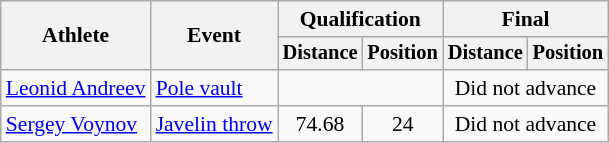<table class=wikitable style="font-size:90%">
<tr>
<th rowspan="2">Athlete</th>
<th rowspan="2">Event</th>
<th colspan="2">Qualification</th>
<th colspan="2">Final</th>
</tr>
<tr style="font-size:95%">
<th>Distance</th>
<th>Position</th>
<th>Distance</th>
<th>Position</th>
</tr>
<tr align=center>
<td align=left><a href='#'>Leonid Andreev</a></td>
<td align=left><a href='#'>Pole vault</a></td>
<td colspan=2></td>
<td colspan=2>Did not advance</td>
</tr>
<tr align=center>
<td align=left><a href='#'>Sergey Voynov</a></td>
<td align=left><a href='#'>Javelin throw</a></td>
<td>74.68</td>
<td>24</td>
<td colspan=2>Did not advance</td>
</tr>
</table>
